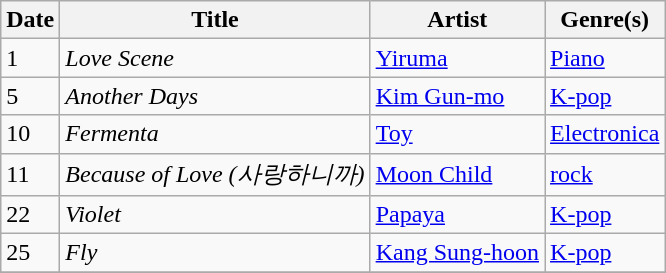<table class="wikitable" style="text-align: left;">
<tr>
<th>Date</th>
<th>Title</th>
<th>Artist</th>
<th>Genre(s)</th>
</tr>
<tr>
<td>1</td>
<td><em>Love Scene</em></td>
<td><a href='#'>Yiruma</a></td>
<td><a href='#'>Piano</a></td>
</tr>
<tr>
<td>5</td>
<td><em>Another Days</em></td>
<td><a href='#'>Kim Gun-mo</a></td>
<td><a href='#'>K-pop</a></td>
</tr>
<tr>
<td>10</td>
<td><em>Fermenta</em></td>
<td><a href='#'>Toy</a></td>
<td><a href='#'>Electronica</a></td>
</tr>
<tr>
<td>11</td>
<td><em>Because of Love (사랑하니까)</em></td>
<td><a href='#'>Moon Child</a></td>
<td><a href='#'>rock</a></td>
</tr>
<tr>
<td>22</td>
<td><em>Violet</em></td>
<td><a href='#'>Papaya</a></td>
<td><a href='#'>K-pop</a></td>
</tr>
<tr>
<td>25</td>
<td><em>Fly</em></td>
<td><a href='#'>Kang Sung-hoon</a></td>
<td><a href='#'>K-pop</a></td>
</tr>
<tr>
</tr>
</table>
